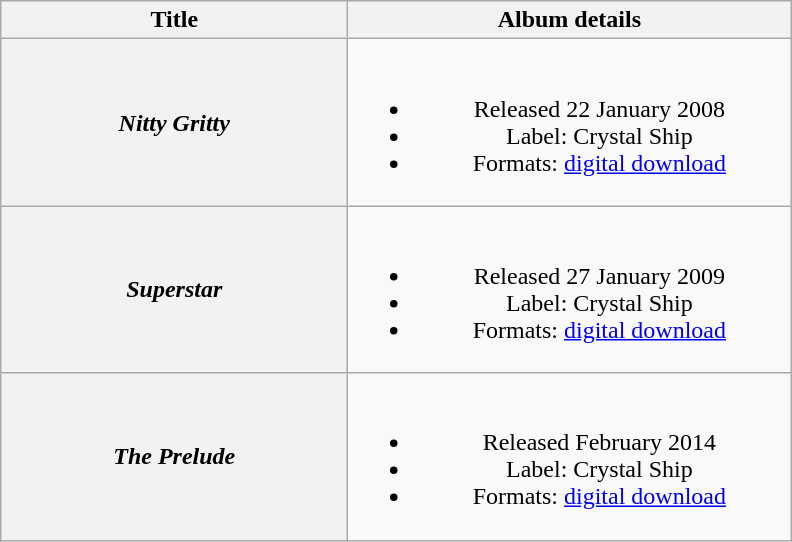<table class="wikitable plainrowheaders" style="text-align:center;">
<tr>
<th scope="col" style="width:14em;">Title</th>
<th scope="col" style="width:18em;">Album details</th>
</tr>
<tr>
<th scope="row"><em>Nitty Gritty</em></th>
<td><br><ul><li>Released 22 January 2008</li><li>Label: Crystal Ship</li><li>Formats: <a href='#'>digital download</a></li></ul></td>
</tr>
<tr>
<th scope="row"><em>Superstar</em></th>
<td><br><ul><li>Released 27 January 2009</li><li>Label: Crystal Ship</li><li>Formats: <a href='#'>digital download</a></li></ul></td>
</tr>
<tr>
<th scope="row"><em>The Prelude</em></th>
<td><br><ul><li>Released February 2014</li><li>Label: Crystal Ship</li><li>Formats: <a href='#'>digital download</a></li></ul></td>
</tr>
</table>
